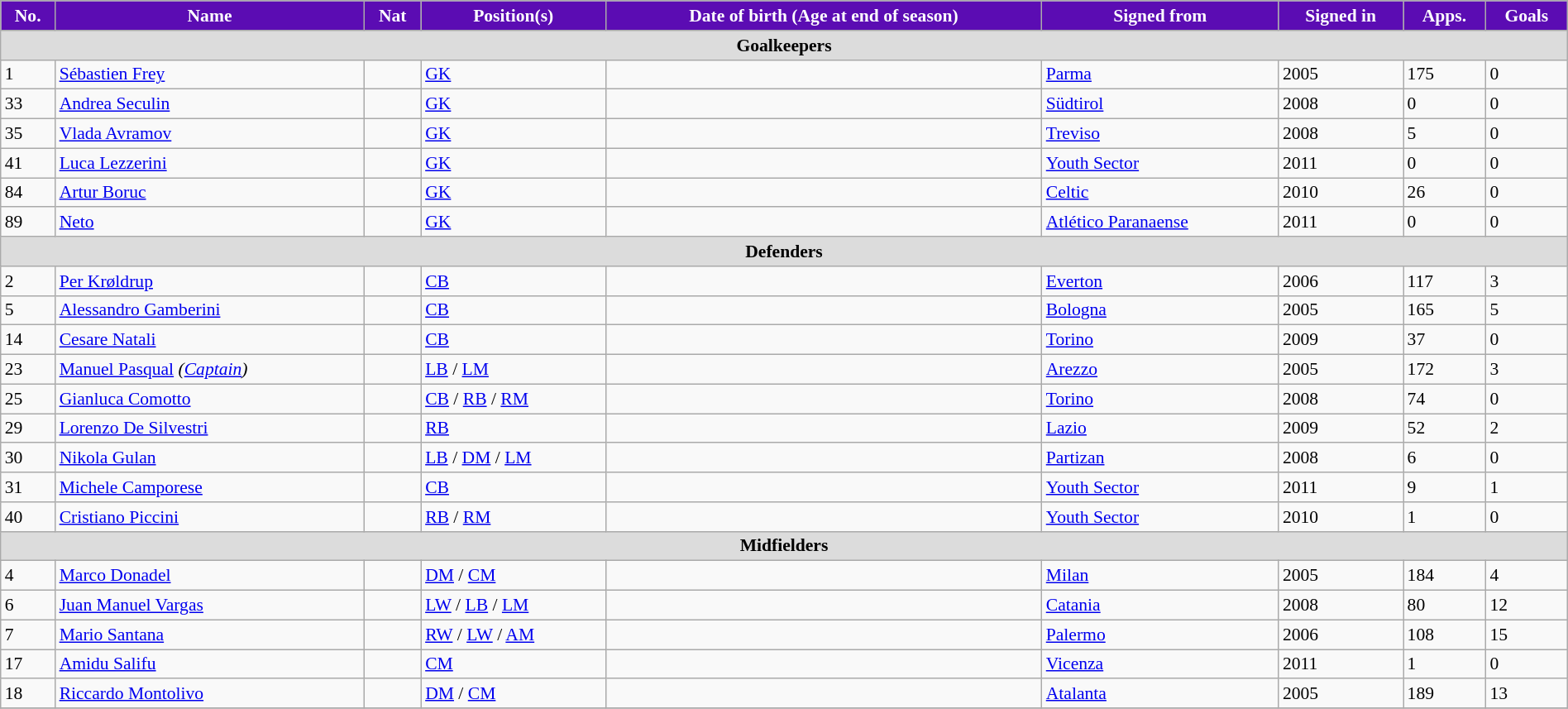<table class="wikitable" style="text-align:left; font-size:90%; width:100%;">
<tr>
<th style="background:#5B0CB3; color:white; text-align:center;">No.</th>
<th style="background:#5B0CB3; color:white; text-align:center;">Name</th>
<th style="background:#5B0CB3; color:white; text-align:center;">Nat</th>
<th style="background:#5B0CB3; color:white; text-align:center;">Position(s)</th>
<th style="background:#5B0CB3; color:white; text-align:center;">Date of birth (Age at end of season)</th>
<th style="background:#5B0CB3; color:white; text-align:center;">Signed from</th>
<th style="background:#5B0CB3; color:white; text-align:center;">Signed in</th>
<th style="background:#5B0CB3; color:white; text-align:center;">Apps.</th>
<th style="background:#5B0CB3; color:white; text-align:center;">Goals</th>
</tr>
<tr>
<th colspan=10 style="background:#DCDCDC; text-align:center;">Goalkeepers</th>
</tr>
<tr>
<td>1</td>
<td><a href='#'>Sébastien Frey</a></td>
<td></td>
<td><a href='#'>GK</a></td>
<td></td>
<td> <a href='#'>Parma</a></td>
<td>2005</td>
<td>175</td>
<td>0</td>
</tr>
<tr>
<td>33</td>
<td><a href='#'>Andrea Seculin</a></td>
<td></td>
<td><a href='#'>GK</a></td>
<td></td>
<td> <a href='#'>Südtirol</a></td>
<td>2008</td>
<td>0</td>
<td>0</td>
</tr>
<tr>
<td>35</td>
<td><a href='#'>Vlada Avramov</a></td>
<td></td>
<td><a href='#'>GK</a></td>
<td></td>
<td> <a href='#'>Treviso</a></td>
<td>2008</td>
<td>5</td>
<td>0</td>
</tr>
<tr>
<td>41</td>
<td><a href='#'>Luca Lezzerini</a></td>
<td></td>
<td><a href='#'>GK</a></td>
<td></td>
<td> <a href='#'>Youth Sector</a></td>
<td>2011</td>
<td>0</td>
<td>0</td>
</tr>
<tr>
<td>84</td>
<td><a href='#'>Artur Boruc</a></td>
<td></td>
<td><a href='#'>GK</a></td>
<td></td>
<td> <a href='#'>Celtic</a></td>
<td>2010</td>
<td>26</td>
<td>0</td>
</tr>
<tr>
<td>89</td>
<td><a href='#'>Neto</a></td>
<td></td>
<td><a href='#'>GK</a></td>
<td></td>
<td> <a href='#'>Atlético Paranaense</a></td>
<td>2011</td>
<td>0</td>
<td>0</td>
</tr>
<tr>
<th colspan=10 style="background:#DCDCDC; text-align:center;">Defenders</th>
</tr>
<tr>
<td>2</td>
<td><a href='#'>Per Krøldrup</a></td>
<td></td>
<td><a href='#'>CB</a></td>
<td></td>
<td> <a href='#'>Everton</a></td>
<td>2006</td>
<td>117</td>
<td>3</td>
</tr>
<tr>
<td>5</td>
<td><a href='#'>Alessandro Gamberini</a></td>
<td></td>
<td><a href='#'>CB</a></td>
<td></td>
<td> <a href='#'>Bologna</a></td>
<td>2005</td>
<td>165</td>
<td>5</td>
</tr>
<tr>
<td>14</td>
<td><a href='#'>Cesare Natali</a></td>
<td></td>
<td><a href='#'>CB</a></td>
<td></td>
<td> <a href='#'>Torino</a></td>
<td>2009</td>
<td>37</td>
<td>0</td>
</tr>
<tr>
<td>23</td>
<td><a href='#'>Manuel Pasqual</a> <em>(<a href='#'>Captain</a>)</em></td>
<td></td>
<td><a href='#'>LB</a> / <a href='#'>LM</a></td>
<td></td>
<td> <a href='#'>Arezzo</a></td>
<td>2005</td>
<td>172</td>
<td>3</td>
</tr>
<tr>
<td>25</td>
<td><a href='#'>Gianluca Comotto</a></td>
<td></td>
<td><a href='#'>CB</a> / <a href='#'>RB</a> / <a href='#'>RM</a></td>
<td></td>
<td> <a href='#'>Torino</a></td>
<td>2008</td>
<td>74</td>
<td>0</td>
</tr>
<tr>
<td>29</td>
<td><a href='#'>Lorenzo De Silvestri</a></td>
<td></td>
<td><a href='#'>RB</a></td>
<td></td>
<td> <a href='#'>Lazio</a></td>
<td>2009</td>
<td>52</td>
<td>2</td>
</tr>
<tr>
<td>30</td>
<td><a href='#'>Nikola Gulan</a></td>
<td></td>
<td><a href='#'>LB</a> / <a href='#'>DM</a> / <a href='#'>LM</a></td>
<td></td>
<td> <a href='#'>Partizan</a></td>
<td>2008</td>
<td>6</td>
<td>0</td>
</tr>
<tr>
<td>31</td>
<td><a href='#'>Michele Camporese</a></td>
<td></td>
<td><a href='#'>CB</a></td>
<td></td>
<td> <a href='#'>Youth Sector</a></td>
<td>2011</td>
<td>9</td>
<td>1</td>
</tr>
<tr>
<td>40</td>
<td><a href='#'>Cristiano Piccini</a></td>
<td></td>
<td><a href='#'>RB</a> / <a href='#'>RM</a></td>
<td></td>
<td> <a href='#'>Youth Sector</a></td>
<td>2010</td>
<td>1</td>
<td>0</td>
</tr>
<tr>
<th colspan=10 style="background:#DCDCDC; text-align:center;">Midfielders</th>
</tr>
<tr>
<td>4</td>
<td><a href='#'>Marco Donadel</a></td>
<td></td>
<td><a href='#'>DM</a> / <a href='#'>CM</a></td>
<td></td>
<td> <a href='#'>Milan</a></td>
<td>2005</td>
<td>184</td>
<td>4</td>
</tr>
<tr>
<td>6</td>
<td><a href='#'>Juan Manuel Vargas</a></td>
<td></td>
<td><a href='#'>LW</a> / <a href='#'>LB</a> / <a href='#'>LM</a></td>
<td></td>
<td> <a href='#'>Catania</a></td>
<td>2008</td>
<td>80</td>
<td>12</td>
</tr>
<tr>
<td>7</td>
<td><a href='#'>Mario Santana</a></td>
<td></td>
<td><a href='#'>RW</a> / <a href='#'>LW</a> / <a href='#'>AM</a></td>
<td></td>
<td> <a href='#'>Palermo</a></td>
<td>2006</td>
<td>108</td>
<td>15</td>
</tr>
<tr>
<td>17</td>
<td><a href='#'>Amidu Salifu</a></td>
<td></td>
<td><a href='#'>CM</a></td>
<td></td>
<td> <a href='#'>Vicenza</a></td>
<td>2011</td>
<td>1</td>
<td>0</td>
</tr>
<tr>
<td>18</td>
<td><a href='#'>Riccardo Montolivo</a></td>
<td></td>
<td><a href='#'>DM</a> / <a href='#'>CM</a></td>
<td></td>
<td> <a href='#'>Atalanta</a></td>
<td>2005</td>
<td>189</td>
<td>13</td>
</tr>
<tr>
</tr>
</table>
